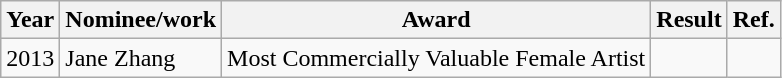<table class="wikitable">
<tr>
<th>Year</th>
<th>Nominee/work</th>
<th>Award</th>
<th><strong>Result</strong></th>
<th>Ref.</th>
</tr>
<tr>
<td>2013</td>
<td>Jane Zhang</td>
<td>Most Commercially Valuable Female Artist</td>
<td></td>
<td></td>
</tr>
</table>
